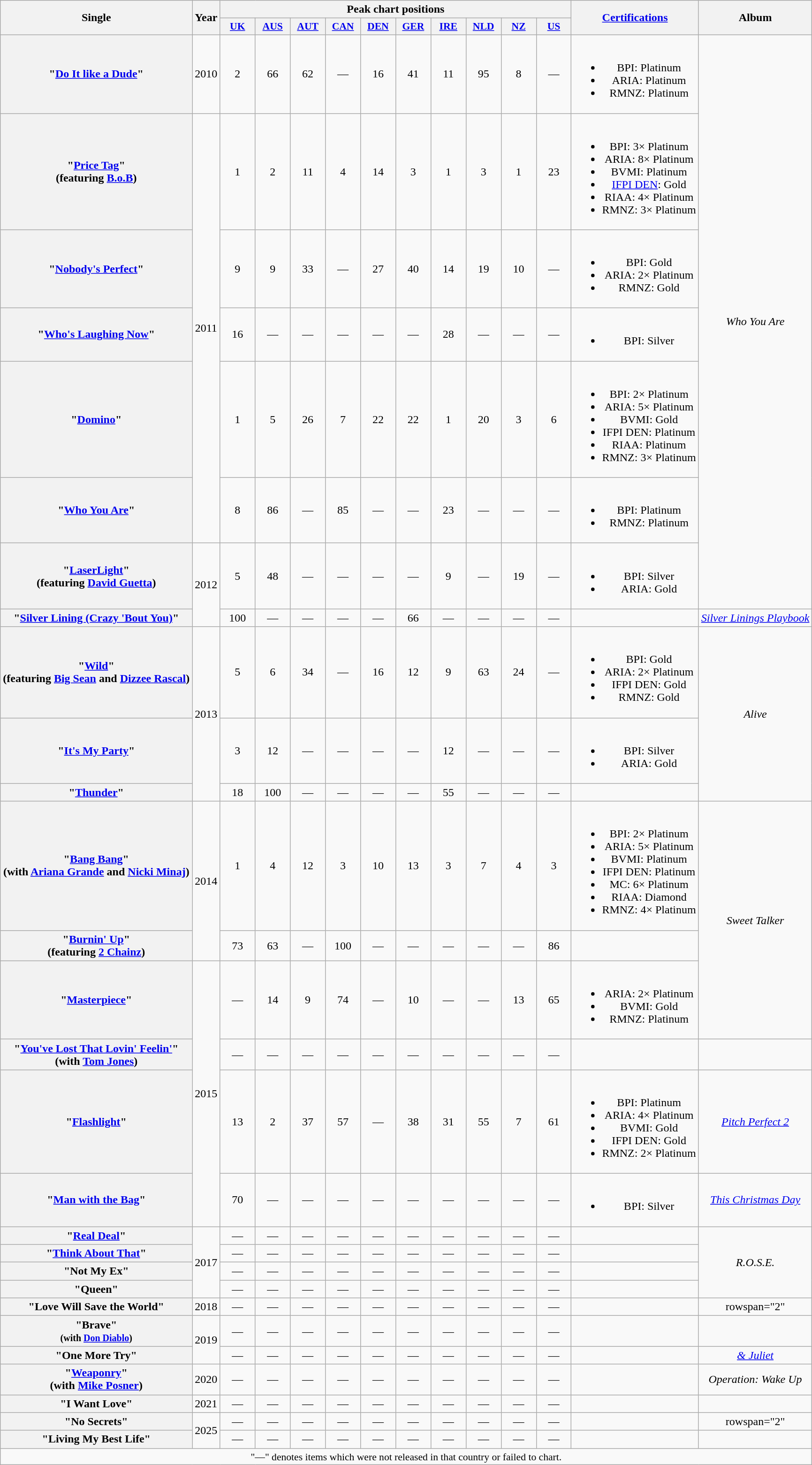<table class="wikitable plainrowheaders" style="text-align:center">
<tr>
<th scope="col" rowspan="2">Single</th>
<th scope="col" rowspan="2">Year</th>
<th scope="col" colspan="10">Peak chart positions</th>
<th scope="col" rowspan="2"><a href='#'>Certifications</a></th>
<th scope="col" rowspan="2">Album</th>
</tr>
<tr>
<th scope="col" style="width:3em;font-size:90%;"><a href='#'>UK</a><br></th>
<th scope="col" style="width:3em;font-size:90%;"><a href='#'>AUS</a><br></th>
<th scope="col" style="width:3em;font-size:90%;"><a href='#'>AUT</a><br></th>
<th scope="col" style="width:3em;font-size:90%;"><a href='#'>CAN</a><br></th>
<th scope="col" style="width:3em;font-size:90%;"><a href='#'>DEN</a><br></th>
<th scope="col" style="width:3em;font-size:90%;"><a href='#'>GER</a><br></th>
<th scope="col" style="width:3em;font-size:90%;"><a href='#'>IRE</a><br></th>
<th scope="col" style="width:3em;font-size:90%;"><a href='#'>NLD</a><br></th>
<th scope="col" style="width:3em;font-size:90%;"><a href='#'>NZ</a><br></th>
<th scope="col" style="width:3em;font-size:90%;"><a href='#'>US</a><br></th>
</tr>
<tr>
<th scope="row">"<a href='#'>Do It like a Dude</a>"</th>
<td>2010</td>
<td>2</td>
<td>66</td>
<td>62</td>
<td>—</td>
<td>16</td>
<td>41</td>
<td>11</td>
<td>95</td>
<td>8</td>
<td>—</td>
<td><br><ul><li>BPI: Platinum</li><li>ARIA: Platinum</li><li>RMNZ: Platinum</li></ul></td>
<td rowspan="7"><em>Who You Are</em></td>
</tr>
<tr>
<th scope="row">"<a href='#'>Price Tag</a>"<br><span>(featuring <a href='#'>B.o.B</a>)</span></th>
<td rowspan="5">2011</td>
<td>1</td>
<td>2</td>
<td>11</td>
<td>4</td>
<td>14</td>
<td>3</td>
<td>1</td>
<td>3</td>
<td>1</td>
<td>23</td>
<td><br><ul><li>BPI: 3× Platinum</li><li>ARIA: 8× Platinum</li><li>BVMI: Platinum</li><li><a href='#'>IFPI DEN</a>: Gold</li><li>RIAA: 4× Platinum</li><li>RMNZ: 3× Platinum</li></ul></td>
</tr>
<tr>
<th scope="row">"<a href='#'>Nobody's Perfect</a>"</th>
<td>9</td>
<td>9</td>
<td>33</td>
<td>—</td>
<td>27</td>
<td>40</td>
<td>14</td>
<td>19</td>
<td>10</td>
<td>—</td>
<td><br><ul><li>BPI: Gold</li><li>ARIA: 2× Platinum</li><li>RMNZ: Gold</li></ul></td>
</tr>
<tr>
<th scope="row">"<a href='#'>Who's Laughing Now</a>"</th>
<td>16</td>
<td>—</td>
<td>—</td>
<td>—</td>
<td>—</td>
<td>—</td>
<td>28</td>
<td>—</td>
<td>—</td>
<td>—</td>
<td><br><ul><li>BPI: Silver</li></ul></td>
</tr>
<tr>
<th scope="row">"<a href='#'>Domino</a>"</th>
<td>1</td>
<td>5</td>
<td>26</td>
<td>7</td>
<td>22</td>
<td>22</td>
<td>1</td>
<td>20</td>
<td>3</td>
<td>6</td>
<td><br><ul><li>BPI: 2× Platinum</li><li>ARIA: 5× Platinum</li><li>BVMI: Gold</li><li>IFPI DEN: Platinum</li><li>RIAA: Platinum</li><li>RMNZ: 3× Platinum</li></ul></td>
</tr>
<tr>
<th scope="row">"<a href='#'>Who You Are</a>"</th>
<td>8</td>
<td>86</td>
<td>—</td>
<td>85</td>
<td>—</td>
<td>—</td>
<td>23</td>
<td>—</td>
<td>—</td>
<td>—</td>
<td><br><ul><li>BPI: Platinum</li><li>RMNZ: Platinum</li></ul></td>
</tr>
<tr>
<th scope="row">"<a href='#'>LaserLight</a>"<br><span>(featuring <a href='#'>David Guetta</a>)</span></th>
<td rowspan="2">2012</td>
<td>5</td>
<td>48</td>
<td>—</td>
<td>—</td>
<td>—</td>
<td>—</td>
<td>9</td>
<td>—</td>
<td>19</td>
<td>—</td>
<td><br><ul><li>BPI: Silver</li><li>ARIA: Gold</li></ul></td>
</tr>
<tr>
<th scope="row">"<a href='#'>Silver Lining (Crazy 'Bout You)</a>"</th>
<td>100</td>
<td>—</td>
<td>—</td>
<td>—</td>
<td>—</td>
<td>66</td>
<td>—</td>
<td>—</td>
<td>—</td>
<td>—</td>
<td></td>
<td><em><a href='#'>Silver Linings Playbook</a></em></td>
</tr>
<tr>
<th scope="row">"<a href='#'>Wild</a>"<br><span>(featuring <a href='#'>Big Sean</a> and <a href='#'>Dizzee Rascal</a>)</span></th>
<td rowspan="3">2013</td>
<td>5</td>
<td>6</td>
<td>34</td>
<td>—</td>
<td>16</td>
<td>12</td>
<td>9</td>
<td>63</td>
<td>24</td>
<td>—</td>
<td><br><ul><li>BPI: Gold</li><li>ARIA: 2× Platinum</li><li>IFPI DEN: Gold</li><li>RMNZ: Gold</li></ul></td>
<td rowspan="3"><em>Alive</em></td>
</tr>
<tr>
<th scope="row">"<a href='#'>It's My Party</a>"</th>
<td>3</td>
<td>12</td>
<td>—</td>
<td>—</td>
<td>—</td>
<td>—</td>
<td>12</td>
<td>—</td>
<td>—</td>
<td>—</td>
<td><br><ul><li>BPI: Silver</li><li>ARIA: Gold</li></ul></td>
</tr>
<tr>
<th scope="row">"<a href='#'>Thunder</a>"</th>
<td>18</td>
<td>100</td>
<td>—</td>
<td>—</td>
<td>—</td>
<td>—</td>
<td>55</td>
<td>—</td>
<td>—</td>
<td>—</td>
<td></td>
</tr>
<tr>
<th scope="row">"<a href='#'>Bang Bang</a>"<br><span>(with <a href='#'>Ariana Grande</a> and <a href='#'>Nicki Minaj</a>)</span></th>
<td rowspan="2">2014</td>
<td>1</td>
<td>4</td>
<td>12</td>
<td>3</td>
<td>10</td>
<td>13</td>
<td>3</td>
<td>7</td>
<td>4</td>
<td>3</td>
<td><br><ul><li>BPI: 2× Platinum</li><li>ARIA: 5× Platinum</li><li>BVMI: Platinum</li><li>IFPI DEN: Platinum</li><li>MC: 6× Platinum</li><li>RIAA: Diamond</li><li>RMNZ: 4× Platinum</li></ul></td>
<td rowspan="3"><em>Sweet Talker</em></td>
</tr>
<tr>
<th scope="row">"<a href='#'>Burnin' Up</a>"<br><span>(featuring <a href='#'>2 Chainz</a>)</span></th>
<td>73</td>
<td>63</td>
<td>—</td>
<td>100</td>
<td>—</td>
<td>—</td>
<td>—</td>
<td>—</td>
<td>—</td>
<td>86</td>
<td></td>
</tr>
<tr>
<th scope="row">"<a href='#'>Masterpiece</a>"</th>
<td rowspan="4">2015</td>
<td>—</td>
<td>14</td>
<td>9</td>
<td>74</td>
<td>—</td>
<td>10</td>
<td>—</td>
<td>—</td>
<td>13</td>
<td>65</td>
<td><br><ul><li>ARIA: 2× Platinum</li><li>BVMI: Gold</li><li>RMNZ: Platinum</li></ul></td>
</tr>
<tr>
<th scope="row">"<a href='#'>You've Lost That Lovin' Feelin'</a>"<br><span>(with <a href='#'>Tom Jones</a>)</span></th>
<td>—</td>
<td>—</td>
<td>—</td>
<td>—</td>
<td>—</td>
<td>—</td>
<td>—</td>
<td>—</td>
<td>—</td>
<td>—</td>
<td></td>
<td></td>
</tr>
<tr>
<th scope="row">"<a href='#'>Flashlight</a>"</th>
<td>13</td>
<td>2</td>
<td>37</td>
<td>57</td>
<td>—</td>
<td>38</td>
<td>31</td>
<td>55</td>
<td>7</td>
<td>61</td>
<td><br><ul><li>BPI: Platinum</li><li>ARIA: 4× Platinum</li><li>BVMI: Gold</li><li>IFPI DEN: Gold</li><li>RMNZ: 2× Platinum</li></ul></td>
<td><em><a href='#'>Pitch Perfect 2</a></em></td>
</tr>
<tr>
<th scope="row">"<a href='#'>Man with the Bag</a>"</th>
<td>70</td>
<td>—</td>
<td>—</td>
<td>—</td>
<td>—</td>
<td>—</td>
<td>—</td>
<td>—</td>
<td>—</td>
<td>—</td>
<td><br><ul><li>BPI: Silver</li></ul></td>
<td><em><a href='#'>This Christmas Day</a></em></td>
</tr>
<tr>
<th scope="row">"<a href='#'>Real Deal</a>"</th>
<td rowspan="4">2017</td>
<td>—</td>
<td>—</td>
<td>—</td>
<td>—</td>
<td>—</td>
<td>—</td>
<td>—</td>
<td>—</td>
<td>—</td>
<td>—</td>
<td></td>
<td rowspan="4"><em>R.O.S.E.</em></td>
</tr>
<tr>
<th scope="row">"<a href='#'>Think About That</a>"</th>
<td>—</td>
<td>—</td>
<td>—</td>
<td>—</td>
<td>—</td>
<td>—</td>
<td>—</td>
<td>—</td>
<td>—</td>
<td>—</td>
<td></td>
</tr>
<tr>
<th scope="row">"Not My Ex"</th>
<td>—</td>
<td>—</td>
<td>—</td>
<td>—</td>
<td>—</td>
<td>—</td>
<td>—</td>
<td>—</td>
<td>—</td>
<td>—</td>
<td></td>
</tr>
<tr>
<th scope="row">"Queen"</th>
<td>—</td>
<td>—</td>
<td>—</td>
<td>—</td>
<td>—</td>
<td>—</td>
<td>—</td>
<td>—</td>
<td>—</td>
<td>—</td>
<td></td>
</tr>
<tr>
<th scope="row">"Love Will Save the World"</th>
<td>2018</td>
<td>—</td>
<td>—</td>
<td>—</td>
<td>—</td>
<td>—</td>
<td>—</td>
<td>—</td>
<td>—</td>
<td>—</td>
<td>—</td>
<td></td>
<td>rowspan="2" </td>
</tr>
<tr>
<th scope="row">"Brave" <br><small>(with <a href='#'>Don Diablo</a>)</small></th>
<td rowspan="2">2019</td>
<td>—</td>
<td>—</td>
<td>—</td>
<td>—</td>
<td>—</td>
<td>—</td>
<td>—</td>
<td>—</td>
<td>—</td>
<td>—</td>
<td></td>
</tr>
<tr>
<th scope="row">"One More Try"</th>
<td>—</td>
<td>—</td>
<td>—</td>
<td>—</td>
<td>—</td>
<td>—</td>
<td>—</td>
<td>—</td>
<td>—</td>
<td>—</td>
<td></td>
<td><em><a href='#'>& Juliet</a></em></td>
</tr>
<tr>
<th scope="row">"<a href='#'>Weaponry</a>"<br><span>(with <a href='#'>Mike Posner</a>)</span></th>
<td>2020</td>
<td>—</td>
<td>—</td>
<td>—</td>
<td>—</td>
<td>—</td>
<td>—</td>
<td>—</td>
<td>—</td>
<td>—</td>
<td>—</td>
<td></td>
<td><em>Operation: Wake Up</em></td>
</tr>
<tr>
<th scope="row">"I Want Love"</th>
<td>2021</td>
<td>—</td>
<td>—</td>
<td>—</td>
<td>—</td>
<td>—</td>
<td>—</td>
<td>—</td>
<td>—</td>
<td>—</td>
<td>—</td>
<td></td>
<td></td>
</tr>
<tr>
<th scope="row">"No Secrets"</th>
<td rowspan="2">2025</td>
<td>—</td>
<td>—</td>
<td>—</td>
<td>—</td>
<td>—</td>
<td>—</td>
<td>—</td>
<td>—</td>
<td>—</td>
<td>—</td>
<td></td>
<td>rowspan="2" </td>
</tr>
<tr>
<th scope="row">"Living My Best Life"</th>
<td>—</td>
<td>—</td>
<td>—</td>
<td>—</td>
<td>—</td>
<td>—</td>
<td>—</td>
<td>—</td>
<td>—</td>
<td>—</td>
<td></td>
</tr>
<tr>
<td colspan="15" style="font-size:90%">"—" denotes items which were not released in that country or failed to chart.</td>
</tr>
</table>
